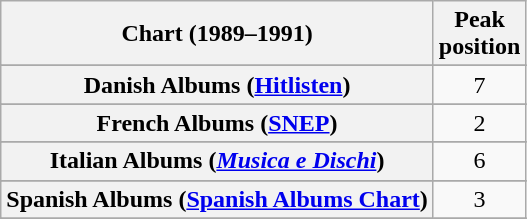<table class="wikitable sortable plainrowheaders">
<tr>
<th scope="col">Chart (1989–1991)</th>
<th scope="col">Peak<br>position</th>
</tr>
<tr>
</tr>
<tr>
</tr>
<tr>
</tr>
<tr>
<th scope="row">Danish Albums (<a href='#'>Hitlisten</a>)</th>
<td align="center">7</td>
</tr>
<tr>
</tr>
<tr>
<th scope="row">French Albums (<a href='#'>SNEP</a>)</th>
<td align="center">2</td>
</tr>
<tr>
</tr>
<tr>
</tr>
<tr>
<th scope="row">Italian Albums (<em><a href='#'>Musica e Dischi</a></em>)</th>
<td align="center">6</td>
</tr>
<tr>
</tr>
<tr>
</tr>
<tr>
<th scope="row">Spanish Albums (<a href='#'>Spanish Albums Chart</a>)</th>
<td align="center">3</td>
</tr>
<tr>
</tr>
<tr>
</tr>
<tr>
</tr>
<tr>
</tr>
</table>
